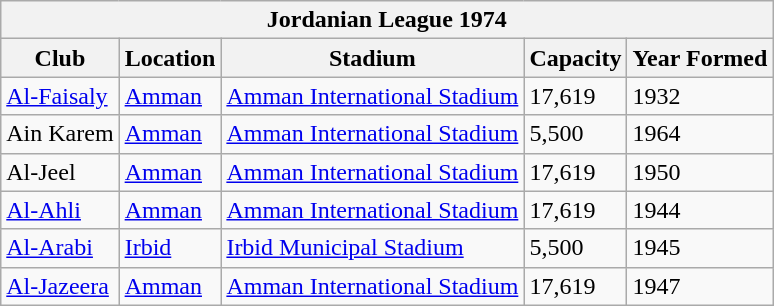<table class="wikitable">
<tr>
<th colspan="5">Jordanian  League 1974</th>
</tr>
<tr>
<th>Club</th>
<th>Location</th>
<th>Stadium</th>
<th>Capacity</th>
<th>Year Formed</th>
</tr>
<tr style="vertical-align:top;">
<td><a href='#'>Al-Faisaly</a></td>
<td><a href='#'>Amman</a></td>
<td><a href='#'>Amman International Stadium</a></td>
<td>17,619</td>
<td>1932</td>
</tr>
<tr style="vertical-align:top;">
<td>Ain Karem</td>
<td><a href='#'>Amman</a></td>
<td><a href='#'>Amman International Stadium</a></td>
<td>5,500</td>
<td>1964</td>
</tr>
<tr style="vertical-align:top;">
<td>Al-Jeel</td>
<td><a href='#'>Amman</a></td>
<td><a href='#'>Amman International Stadium</a></td>
<td>17,619</td>
<td>1950</td>
</tr>
<tr style="vertical-align:top;">
<td><a href='#'>Al-Ahli</a></td>
<td><a href='#'>Amman</a></td>
<td><a href='#'>Amman International Stadium</a></td>
<td>17,619</td>
<td>1944</td>
</tr>
<tr style="vertical-align:top;">
<td><a href='#'>Al-Arabi</a></td>
<td><a href='#'>Irbid</a></td>
<td><a href='#'>Irbid Municipal Stadium</a></td>
<td>5,500</td>
<td>1945</td>
</tr>
<tr style="vertical-align:top;">
<td><a href='#'>Al-Jazeera</a></td>
<td><a href='#'>Amman</a></td>
<td><a href='#'>Amman International Stadium</a></td>
<td>17,619</td>
<td>1947</td>
</tr>
</table>
